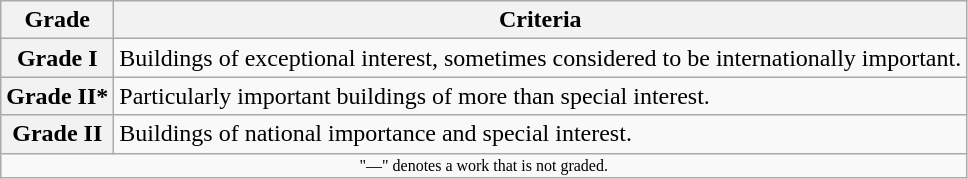<table class="wikitable" border="1">
<tr>
<th>Grade</th>
<th>Criteria</th>
</tr>
<tr>
<th>Grade I</th>
<td>Buildings of exceptional interest, sometimes considered to be internationally important.</td>
</tr>
<tr>
<th>Grade II*</th>
<td>Particularly important buildings of more than special interest.</td>
</tr>
<tr>
<th>Grade II</th>
<td>Buildings of national importance and special interest.</td>
</tr>
<tr>
<td align="center" colspan="14" style="font-size: 8pt">"—" denotes a work that is not graded.</td>
</tr>
</table>
